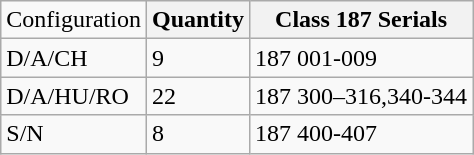<table class="wikitable">
<tr>
<td>Configuration</td>
<th>Quantity</th>
<th>Class 187 Serials</th>
</tr>
<tr>
<td>D/A/CH</td>
<td>9</td>
<td>187 001-009</td>
</tr>
<tr>
<td>D/A/HU/RO</td>
<td>22</td>
<td>187 300–316,340-344</td>
</tr>
<tr>
<td>S/N</td>
<td>8</td>
<td>187 400-407</td>
</tr>
</table>
